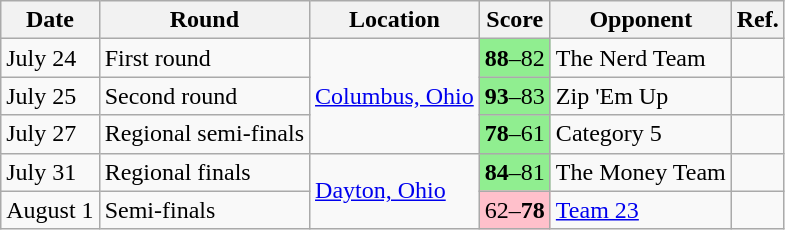<table class="wikitable">
<tr>
<th>Date</th>
<th>Round</th>
<th>Location</th>
<th>Score</th>
<th>Opponent</th>
<th>Ref.</th>
</tr>
<tr>
<td>July 24</td>
<td>First round</td>
<td rowspan=3><a href='#'>Columbus, Ohio</a></td>
<td style=background-color:lightgreen><strong>88</strong>–82</td>
<td>The Nerd Team</td>
<td></td>
</tr>
<tr>
<td>July 25</td>
<td>Second round</td>
<td style=background-color:lightgreen><strong>93</strong>–83</td>
<td>Zip 'Em Up</td>
<td></td>
</tr>
<tr>
<td>July 27</td>
<td>Regional semi-finals</td>
<td style=background-color:lightgreen><strong>78</strong>–61</td>
<td>Category 5</td>
<td></td>
</tr>
<tr>
<td>July 31</td>
<td>Regional finals</td>
<td rowspan=2><a href='#'>Dayton, Ohio</a></td>
<td style=background-color:lightgreen><strong>84</strong>–81</td>
<td>The Money Team</td>
<td></td>
</tr>
<tr>
<td>August 1</td>
<td>Semi-finals</td>
<td style=background-color:pink>62–<strong>78</strong></td>
<td><a href='#'>Team 23</a></td>
<td></td>
</tr>
</table>
